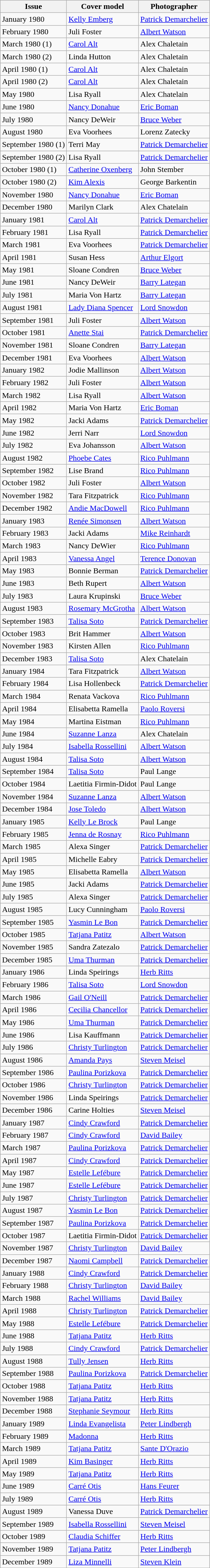<table class="sortable wikitable">
<tr>
<th>Issue</th>
<th>Cover model</th>
<th>Photographer</th>
</tr>
<tr>
<td>January 1980</td>
<td><a href='#'>Kelly Emberg</a></td>
<td><a href='#'>Patrick Demarchelier</a></td>
</tr>
<tr>
<td>February 1980</td>
<td>Juli Foster</td>
<td><a href='#'>Albert Watson</a></td>
</tr>
<tr>
<td>March 1980 (1)</td>
<td><a href='#'>Carol Alt</a></td>
<td>Alex Chaletain</td>
</tr>
<tr>
<td>March 1980 (2)</td>
<td>Linda Hutton</td>
<td>Alex Chaletain</td>
</tr>
<tr>
<td>April 1980 (1)</td>
<td><a href='#'>Carol Alt</a></td>
<td>Alex Chaletain</td>
</tr>
<tr>
<td>April 1980 (2)</td>
<td><a href='#'>Carol Alt</a></td>
<td>Alex Chaletain</td>
</tr>
<tr>
<td>May 1980</td>
<td>Lisa Ryall</td>
<td>Alex Chatelain</td>
</tr>
<tr>
<td>June 1980</td>
<td><a href='#'>Nancy Donahue</a></td>
<td><a href='#'>Eric Boman</a></td>
</tr>
<tr>
<td>July 1980</td>
<td>Nancy DeWeir</td>
<td><a href='#'>Bruce Weber</a></td>
</tr>
<tr>
<td>August 1980</td>
<td>Eva Voorhees</td>
<td>Lorenz Zatecky</td>
</tr>
<tr>
<td>September 1980 (1)</td>
<td>Terri May</td>
<td><a href='#'>Patrick Demarchelier</a></td>
</tr>
<tr>
<td>September 1980 (2)</td>
<td>Lisa Ryall</td>
<td><a href='#'>Patrick Demarchelier</a></td>
</tr>
<tr>
<td>October 1980 (1)</td>
<td><a href='#'>Catherine Oxenberg</a></td>
<td>John Stember</td>
</tr>
<tr>
<td>October 1980 (2)</td>
<td><a href='#'>Kim Alexis</a></td>
<td>George Barkentin</td>
</tr>
<tr>
<td>November 1980</td>
<td><a href='#'>Nancy Donahue</a></td>
<td><a href='#'>Eric Boman</a></td>
</tr>
<tr>
<td>December 1980</td>
<td>Marilyn Clark</td>
<td>Alex Chatelain</td>
</tr>
<tr>
<td>January 1981</td>
<td><a href='#'>Carol Alt</a></td>
<td><a href='#'>Patrick Demarchelier</a></td>
</tr>
<tr>
<td>February 1981</td>
<td>Lisa Ryall</td>
<td><a href='#'>Patrick Demarchelier</a></td>
</tr>
<tr>
<td>March 1981</td>
<td>Eva Voorhees</td>
<td><a href='#'>Patrick Demarchelier</a></td>
</tr>
<tr>
<td>April 1981</td>
<td>Susan Hess</td>
<td><a href='#'>Arthur Elgort</a></td>
</tr>
<tr>
<td>May 1981</td>
<td>Sloane Condren</td>
<td><a href='#'>Bruce Weber</a></td>
</tr>
<tr>
<td>June 1981</td>
<td>Nancy DeWeir</td>
<td><a href='#'>Barry Lategan</a></td>
</tr>
<tr>
<td>July 1981</td>
<td>Maria Von Hartz</td>
<td><a href='#'>Barry Lategan</a></td>
</tr>
<tr>
<td>August 1981</td>
<td><a href='#'>Lady Diana Spencer</a></td>
<td><a href='#'>Lord Snowdon</a></td>
</tr>
<tr>
<td>September 1981</td>
<td>Juli Foster</td>
<td><a href='#'>Albert Watson</a></td>
</tr>
<tr>
<td>October 1981</td>
<td><a href='#'>Anette Stai</a></td>
<td><a href='#'>Patrick Demarchelier</a></td>
</tr>
<tr>
<td>November 1981</td>
<td>Sloane Condren</td>
<td><a href='#'>Barry Lategan</a></td>
</tr>
<tr>
<td>December 1981</td>
<td>Eva Voorhees</td>
<td><a href='#'>Albert Watson</a></td>
</tr>
<tr>
<td>January 1982</td>
<td>Jodie Mallinson</td>
<td><a href='#'>Albert Watson</a></td>
</tr>
<tr>
<td>February 1982</td>
<td>Juli Foster</td>
<td><a href='#'>Albert Watson</a></td>
</tr>
<tr>
<td>March 1982</td>
<td>Lisa Ryall</td>
<td><a href='#'>Albert Watson</a></td>
</tr>
<tr>
<td>April 1982</td>
<td>Maria Von Hartz</td>
<td><a href='#'>Eric Boman</a></td>
</tr>
<tr>
<td>May 1982</td>
<td>Jacki Adams</td>
<td><a href='#'>Patrick Demarchelier</a></td>
</tr>
<tr>
<td>June 1982</td>
<td>Jerri Narr</td>
<td><a href='#'>Lord Snowdon</a></td>
</tr>
<tr>
<td>July 1982</td>
<td>Eva Johansson</td>
<td><a href='#'>Albert Watson</a></td>
</tr>
<tr>
<td>August 1982</td>
<td><a href='#'>Phoebe Cates</a></td>
<td><a href='#'>Rico Puhlmann</a></td>
</tr>
<tr>
<td>September 1982</td>
<td>Lise Brand</td>
<td><a href='#'>Rico Puhlmann</a></td>
</tr>
<tr>
<td>October 1982</td>
<td>Juli Foster</td>
<td><a href='#'>Albert Watson</a></td>
</tr>
<tr>
<td>November 1982</td>
<td>Tara Fitzpatrick</td>
<td><a href='#'>Rico Puhlmann</a></td>
</tr>
<tr>
<td>December 1982</td>
<td><a href='#'>Andie MacDowell</a></td>
<td><a href='#'>Rico Puhlmann</a></td>
</tr>
<tr>
<td>January 1983</td>
<td><a href='#'>Renée Simonsen</a></td>
<td><a href='#'>Albert Watson</a></td>
</tr>
<tr>
<td>February 1983</td>
<td>Jacki Adams</td>
<td><a href='#'>Mike Reinhardt</a></td>
</tr>
<tr>
<td>March 1983</td>
<td>Nancy DeWier</td>
<td><a href='#'>Rico Puhlmann</a></td>
</tr>
<tr>
<td>April 1983</td>
<td><a href='#'>Vanessa Angel</a></td>
<td><a href='#'>Terence Donovan</a></td>
</tr>
<tr>
<td>May 1983</td>
<td>Bonnie Berman</td>
<td><a href='#'>Patrick Demarchelier</a></td>
</tr>
<tr>
<td>June 1983</td>
<td>Beth Rupert</td>
<td><a href='#'>Albert Watson</a></td>
</tr>
<tr>
<td>July 1983</td>
<td>Laura Krupinski</td>
<td><a href='#'>Bruce Weber</a></td>
</tr>
<tr>
<td>August 1983</td>
<td><a href='#'>Rosemary McGrotha</a></td>
<td><a href='#'>Albert Watson</a></td>
</tr>
<tr>
<td>September 1983</td>
<td><a href='#'>Talisa Soto</a></td>
<td><a href='#'>Patrick Demarchelier</a></td>
</tr>
<tr>
<td>October 1983</td>
<td>Brit Hammer</td>
<td><a href='#'>Albert Watson</a></td>
</tr>
<tr>
<td>November 1983</td>
<td>Kirsten Allen</td>
<td><a href='#'>Rico Puhlmann</a></td>
</tr>
<tr>
<td>December 1983</td>
<td><a href='#'>Talisa Soto</a></td>
<td>Alex Chatelain</td>
</tr>
<tr>
<td>January 1984</td>
<td>Tara Fitzpatrick</td>
<td><a href='#'>Albert Watson</a></td>
</tr>
<tr>
<td>February 1984</td>
<td>Lisa Hollenbeck</td>
<td><a href='#'>Patrick Demarchelier</a></td>
</tr>
<tr>
<td>March 1984</td>
<td>Renata Vackova</td>
<td><a href='#'>Rico Puhlmann</a></td>
</tr>
<tr>
<td>April 1984</td>
<td>Elisabetta Ramella</td>
<td><a href='#'>Paolo Roversi</a></td>
</tr>
<tr>
<td>May 1984</td>
<td>Martina Eistman</td>
<td><a href='#'>Rico Puhlmann</a></td>
</tr>
<tr>
<td>June 1984</td>
<td><a href='#'>Suzanne Lanza</a></td>
<td>Alex Chatelain</td>
</tr>
<tr>
<td>July 1984</td>
<td><a href='#'>Isabella Rossellini</a></td>
<td><a href='#'>Albert Watson</a></td>
</tr>
<tr>
<td>August 1984</td>
<td><a href='#'>Talisa Soto</a></td>
<td><a href='#'>Albert Watson</a></td>
</tr>
<tr>
<td>September 1984</td>
<td><a href='#'>Talisa Soto</a></td>
<td>Paul Lange</td>
</tr>
<tr>
<td>October 1984</td>
<td>Laetitia Firmin-Didot</td>
<td>Paul Lange</td>
</tr>
<tr>
<td>November 1984</td>
<td><a href='#'>Suzanne Lanza</a></td>
<td><a href='#'>Albert Watson</a></td>
</tr>
<tr>
<td>December 1984</td>
<td><a href='#'>Jose Toledo</a></td>
<td><a href='#'>Albert Watson</a></td>
</tr>
<tr>
<td>January 1985</td>
<td><a href='#'>Kelly Le Brock</a></td>
<td>Paul Lange</td>
</tr>
<tr>
<td>February 1985</td>
<td><a href='#'>Jenna de Rosnay</a></td>
<td><a href='#'>Rico Puhlmann</a></td>
</tr>
<tr>
<td>March 1985</td>
<td>Alexa Singer</td>
<td><a href='#'>Patrick Demarchelier</a></td>
</tr>
<tr>
<td>April 1985</td>
<td>Michelle Eabry</td>
<td><a href='#'>Patrick Demarchelier</a></td>
</tr>
<tr>
<td>May 1985</td>
<td>Elisabetta Ramella</td>
<td><a href='#'>Albert Watson</a></td>
</tr>
<tr>
<td>June 1985</td>
<td>Jacki Adams</td>
<td><a href='#'>Patrick Demarchelier</a></td>
</tr>
<tr>
<td>July 1985</td>
<td>Alexa Singer</td>
<td><a href='#'>Patrick Demarchelier</a></td>
</tr>
<tr>
<td>August 1985</td>
<td>Lucy Cunningham</td>
<td><a href='#'>Paolo Roversi</a></td>
</tr>
<tr>
<td>September 1985</td>
<td><a href='#'>Yasmin Le Bon</a></td>
<td><a href='#'>Patrick Demarchelier</a></td>
</tr>
<tr>
<td>October 1985</td>
<td><a href='#'>Tatjana Patitz</a></td>
<td><a href='#'>Albert Watson</a></td>
</tr>
<tr>
<td>November 1985</td>
<td>Sandra Zatezalo</td>
<td><a href='#'>Patrick Demarchelier</a></td>
</tr>
<tr>
<td>December 1985</td>
<td><a href='#'>Uma Thurman</a></td>
<td><a href='#'>Patrick Demarchelier</a></td>
</tr>
<tr>
<td>January 1986</td>
<td>Linda Speirings</td>
<td><a href='#'>Herb Ritts</a></td>
</tr>
<tr>
<td>February 1986</td>
<td><a href='#'>Talisa Soto</a></td>
<td><a href='#'>Lord Snowdon</a></td>
</tr>
<tr>
<td>March 1986</td>
<td><a href='#'>Gail O'Neill</a></td>
<td><a href='#'>Patrick Demarchelier</a></td>
</tr>
<tr>
<td>April 1986</td>
<td><a href='#'>Cecilia Chancellor</a></td>
<td><a href='#'>Patrick Demarchelier</a></td>
</tr>
<tr>
<td>May 1986</td>
<td><a href='#'>Uma Thurman</a></td>
<td><a href='#'>Patrick Demarchelier</a></td>
</tr>
<tr>
<td>June 1986</td>
<td>Lisa Kauffmann</td>
<td><a href='#'>Patrick Demarchelier</a></td>
</tr>
<tr>
<td>July 1986</td>
<td><a href='#'>Christy Turlington</a></td>
<td><a href='#'>Patrick Demarchelier</a></td>
</tr>
<tr>
<td>August 1986</td>
<td><a href='#'>Amanda Pays</a></td>
<td><a href='#'>Steven Meisel</a></td>
</tr>
<tr>
<td>September 1986</td>
<td><a href='#'>Paulina Porizkova</a></td>
<td><a href='#'>Patrick Demarchelier</a></td>
</tr>
<tr>
<td>October 1986</td>
<td><a href='#'>Christy Turlington</a></td>
<td><a href='#'>Patrick Demarchelier</a></td>
</tr>
<tr>
<td>November 1986</td>
<td>Linda Speirings</td>
<td><a href='#'>Patrick Demarchelier</a></td>
</tr>
<tr>
<td>December 1986</td>
<td>Carine Holties</td>
<td><a href='#'>Steven Meisel</a></td>
</tr>
<tr>
<td>January 1987</td>
<td><a href='#'>Cindy Crawford</a></td>
<td><a href='#'>Patrick Demarchelier</a></td>
</tr>
<tr>
<td>February 1987</td>
<td><a href='#'>Cindy Crawford</a></td>
<td><a href='#'>David Bailey</a></td>
</tr>
<tr>
<td>March 1987</td>
<td><a href='#'>Paulina Porizkova</a></td>
<td><a href='#'>Patrick Demarchelier</a></td>
</tr>
<tr>
<td>April 1987</td>
<td><a href='#'>Cindy Crawford</a></td>
<td><a href='#'>Patrick Demarchelier</a></td>
</tr>
<tr>
<td>May 1987</td>
<td><a href='#'>Estelle Lefébure</a></td>
<td><a href='#'>Patrick Demarchelier</a></td>
</tr>
<tr>
<td>June 1987</td>
<td><a href='#'>Estelle Lefébure</a></td>
<td><a href='#'>Patrick Demarchelier</a></td>
</tr>
<tr>
<td>July 1987</td>
<td><a href='#'>Christy Turlington</a></td>
<td><a href='#'>Patrick Demarchelier</a></td>
</tr>
<tr>
<td>August 1987</td>
<td><a href='#'>Yasmin Le Bon</a></td>
<td><a href='#'>Patrick Demarchelier</a></td>
</tr>
<tr>
<td>September 1987</td>
<td><a href='#'>Paulina Porizkova</a></td>
<td><a href='#'>Patrick Demarchelier</a></td>
</tr>
<tr>
<td>October 1987</td>
<td>Laetitia Firmin-Didot</td>
<td><a href='#'>Patrick Demarchelier</a></td>
</tr>
<tr>
<td>November 1987</td>
<td><a href='#'>Christy Turlington</a></td>
<td><a href='#'>David Bailey</a></td>
</tr>
<tr>
<td>December 1987</td>
<td><a href='#'>Naomi Campbell</a></td>
<td><a href='#'>Patrick Demarchelier</a></td>
</tr>
<tr>
<td>January 1988</td>
<td><a href='#'>Cindy Crawford</a></td>
<td><a href='#'>Patrick Demarchelier</a></td>
</tr>
<tr>
<td>February 1988</td>
<td><a href='#'>Christy Turlington</a></td>
<td><a href='#'>David Bailey</a></td>
</tr>
<tr>
<td>March 1988</td>
<td><a href='#'>Rachel Williams</a></td>
<td><a href='#'>David Bailey</a></td>
</tr>
<tr>
<td>April 1988</td>
<td><a href='#'>Christy Turlington</a></td>
<td><a href='#'>Patrick Demarchelier</a></td>
</tr>
<tr>
<td>May 1988</td>
<td><a href='#'>Estelle Lefébure</a></td>
<td><a href='#'>Patrick Demarchelier</a></td>
</tr>
<tr>
<td>June 1988</td>
<td><a href='#'>Tatjana Patitz</a></td>
<td><a href='#'>Herb Ritts</a></td>
</tr>
<tr>
<td>July 1988</td>
<td><a href='#'>Cindy Crawford</a></td>
<td><a href='#'>Patrick Demarchelier</a></td>
</tr>
<tr>
<td>August 1988</td>
<td><a href='#'>Tully Jensen</a></td>
<td><a href='#'>Herb Ritts</a></td>
</tr>
<tr>
<td>September 1988</td>
<td><a href='#'>Paulina Porizkova</a></td>
<td><a href='#'>Patrick Demarchelier</a></td>
</tr>
<tr>
<td>October 1988</td>
<td><a href='#'>Tatjana Patitz</a></td>
<td><a href='#'>Herb Ritts</a></td>
</tr>
<tr>
<td>November 1988</td>
<td><a href='#'>Tatjana Patitz</a></td>
<td><a href='#'>Herb Ritts</a></td>
</tr>
<tr>
<td>December 1988</td>
<td><a href='#'>Stephanie Seymour</a></td>
<td><a href='#'>Herb Ritts</a></td>
</tr>
<tr>
<td>January 1989</td>
<td><a href='#'>Linda Evangelista</a></td>
<td><a href='#'>Peter Lindbergh</a></td>
</tr>
<tr>
<td>February 1989</td>
<td><a href='#'>Madonna</a></td>
<td><a href='#'>Herb Ritts</a></td>
</tr>
<tr>
<td>March 1989</td>
<td><a href='#'>Tatjana Patitz</a></td>
<td><a href='#'>Sante D'Orazio</a></td>
</tr>
<tr>
<td>April 1989</td>
<td><a href='#'>Kim Basinger</a></td>
<td><a href='#'>Herb Ritts</a></td>
</tr>
<tr>
<td>May 1989</td>
<td><a href='#'>Tatjana Patitz</a></td>
<td><a href='#'>Herb Ritts</a></td>
</tr>
<tr>
<td>June 1989</td>
<td><a href='#'>Carré Otis</a></td>
<td><a href='#'>Hans Feurer</a></td>
</tr>
<tr>
<td>July 1989</td>
<td><a href='#'>Carré Otis</a></td>
<td><a href='#'>Herb Ritts</a></td>
</tr>
<tr>
<td>August 1989</td>
<td>Vanessa Duve</td>
<td><a href='#'>Patrick Demarchelier</a></td>
</tr>
<tr>
<td>September 1989</td>
<td><a href='#'>Isabella Rossellini</a></td>
<td><a href='#'>Steven Meisel</a></td>
</tr>
<tr>
<td>October 1989</td>
<td><a href='#'>Claudia Schiffer</a></td>
<td><a href='#'>Herb Ritts</a></td>
</tr>
<tr>
<td>November 1989</td>
<td><a href='#'>Tatjana Patitz</a></td>
<td><a href='#'>Peter Lindbergh</a></td>
</tr>
<tr>
<td>December 1989</td>
<td><a href='#'>Liza Minnelli</a></td>
<td><a href='#'>Steven Klein</a></td>
</tr>
</table>
